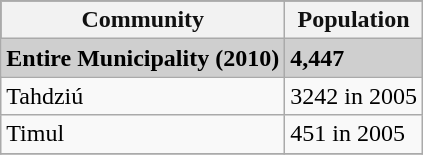<table class="wikitable">
<tr style="background:#111111; color:#111111;">
<th><strong>Community</strong></th>
<th><strong>Population</strong></th>
</tr>
<tr style="background:#CFCFCF;">
<td><strong>Entire Municipality (2010)</strong></td>
<td><strong>4,447</strong></td>
</tr>
<tr>
<td>Tahdziú</td>
<td>3242  in 2005</td>
</tr>
<tr>
<td>Timul</td>
<td>451 in 2005</td>
</tr>
<tr>
</tr>
</table>
